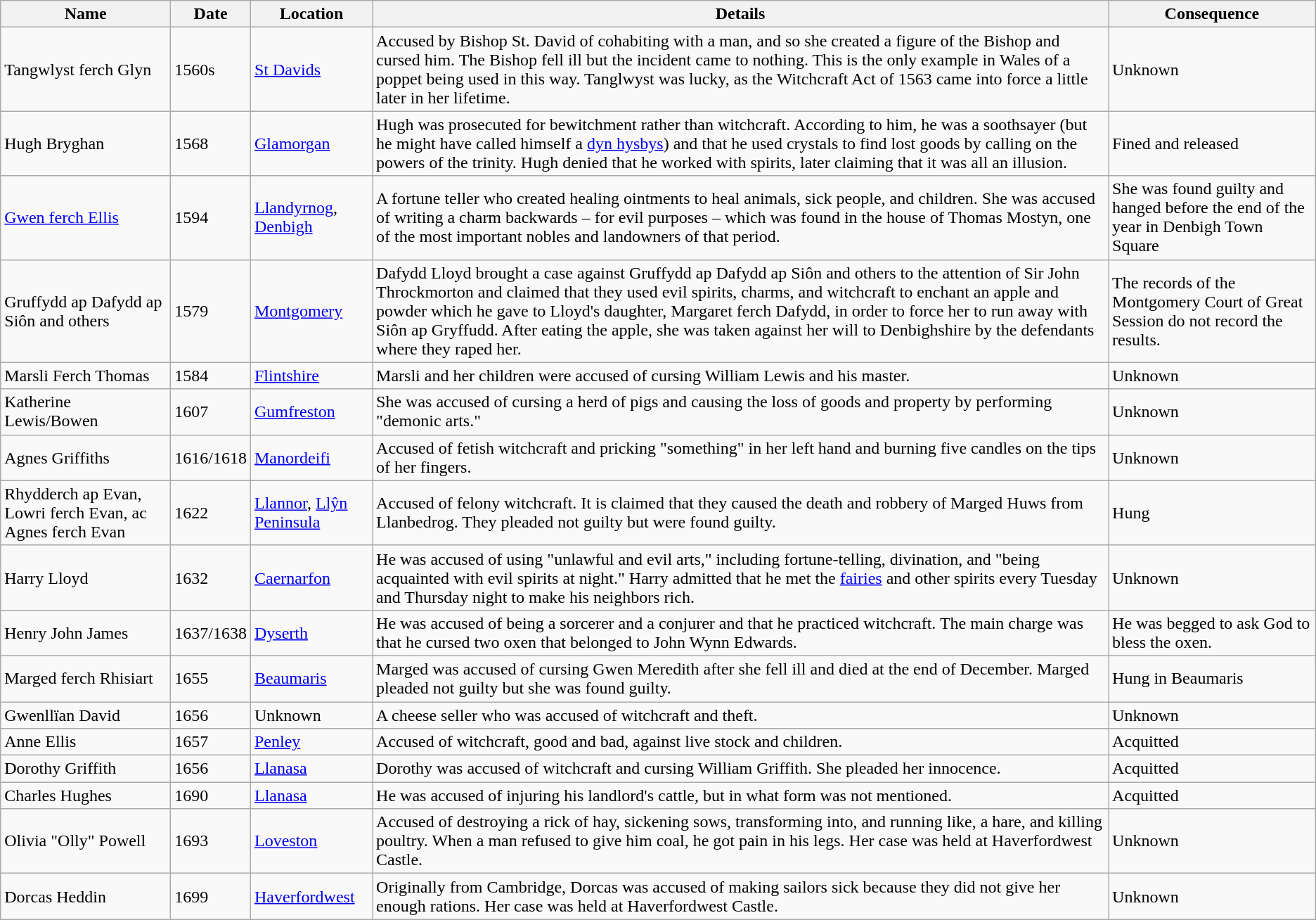<table class="wikitable sortable">
<tr>
<th>Name</th>
<th>Date</th>
<th>Location</th>
<th>Details</th>
<th>Consequence</th>
</tr>
<tr>
<td>Tangwlyst ferch Glyn</td>
<td>1560s</td>
<td><a href='#'>St Davids</a></td>
<td>Accused by Bishop St. David of cohabiting with a man, and so she created a figure of the Bishop and cursed him. The Bishop fell ill but the incident came to nothing. This is the only example in Wales of a poppet being used in this way. Tanglwyst was lucky, as the Witchcraft Act of 1563 came into force a little later in her lifetime.</td>
<td>Unknown</td>
</tr>
<tr>
<td>Hugh Bryghan</td>
<td>1568</td>
<td><a href='#'>Glamorgan</a></td>
<td>Hugh was prosecuted for bewitchment rather than witchcraft. According to him, he was a soothsayer (but he might have called himself a <a href='#'>dyn hysbys</a>) and that he used crystals to find lost goods by calling on the powers of the trinity. Hugh denied that he worked with spirits, later claiming that it was all an illusion.</td>
<td>Fined and released</td>
</tr>
<tr>
<td><a href='#'>Gwen ferch Ellis</a></td>
<td>1594</td>
<td><a href='#'>Llandyrnog</a>, <a href='#'>Denbigh</a></td>
<td>A fortune teller who created healing ointments to heal animals, sick people, and children. She was accused of writing a charm backwards – for evil purposes – which was found in the house of Thomas Mostyn, one of the most important nobles and landowners of that period.</td>
<td>She was found guilty and hanged before the end of the year in Denbigh Town Square</td>
</tr>
<tr>
<td>Gruffydd ap Dafydd ap Siôn and others</td>
<td>1579</td>
<td><a href='#'>Montgomery</a></td>
<td>Dafydd Lloyd brought a case against Gruffydd ap Dafydd ap Siôn and others to the attention of Sir John Throckmorton and claimed that they used evil spirits, charms, and witchcraft to enchant an apple and powder which he gave to Lloyd's daughter, Margaret ferch Dafydd, in order to force her to run away with Siôn ap Gryffudd. After eating the apple, she was taken against her will to Denbighshire by the defendants where they raped her.</td>
<td>The records of the Montgomery Court of Great Session do not record the results.</td>
</tr>
<tr>
<td>Marsli Ferch Thomas</td>
<td>1584</td>
<td><a href='#'>Flintshire</a></td>
<td>Marsli and her children were accused of cursing William Lewis and his master.</td>
<td>Unknown</td>
</tr>
<tr>
<td>Katherine Lewis/Bowen</td>
<td>1607</td>
<td><a href='#'>Gumfreston</a></td>
<td>She was accused of cursing a herd of pigs and causing the loss of goods and property by performing "demonic arts."</td>
<td>Unknown</td>
</tr>
<tr>
<td>Agnes Griffiths</td>
<td>1616/1618</td>
<td><a href='#'>Manordeifi</a></td>
<td>Accused of fetish witchcraft and pricking "something" in her left hand and burning five candles on the tips of her fingers.</td>
<td>Unknown</td>
</tr>
<tr>
<td>Rhydderch ap Evan, Lowri ferch Evan, ac Agnes ferch Evan</td>
<td>1622</td>
<td><a href='#'>Llannor</a>, <a href='#'>Llŷn Peninsula</a></td>
<td>Accused of felony witchcraft. It is claimed that they caused the death and robbery of Marged Huws from Llanbedrog. They pleaded not guilty but were found guilty.</td>
<td>Hung</td>
</tr>
<tr>
<td>Harry Lloyd</td>
<td>1632</td>
<td><a href='#'>Caernarfon</a></td>
<td>He was accused of using "unlawful and evil arts," including fortune-telling, divination, and "being acquainted with evil spirits at night." Harry admitted that he met the <a href='#'>fairies</a> and other spirits every Tuesday and Thursday night to make his neighbors rich.</td>
<td>Unknown</td>
</tr>
<tr>
<td>Henry John James</td>
<td>1637/1638</td>
<td><a href='#'>Dyserth</a></td>
<td>He was accused of being a sorcerer and a conjurer and that he practiced witchcraft. The main charge was that he cursed two oxen that belonged to John Wynn Edwards.</td>
<td>He was begged to ask God to bless the oxen.</td>
</tr>
<tr>
<td>Marged ferch Rhisiart</td>
<td>1655</td>
<td><a href='#'>Beaumaris</a></td>
<td>Marged was accused of cursing Gwen Meredith after she fell ill and died at the end of December. Marged pleaded not guilty but she was found guilty.</td>
<td>Hung in Beaumaris</td>
</tr>
<tr>
<td>Gwenllïan David</td>
<td>1656</td>
<td>Unknown</td>
<td>A cheese seller who was accused of witchcraft and theft.</td>
<td>Unknown</td>
</tr>
<tr>
<td>Anne Ellis</td>
<td>1657</td>
<td><a href='#'>Penley</a></td>
<td>Accused of witchcraft, good and bad, against live stock and children.</td>
<td>Acquitted</td>
</tr>
<tr>
<td>Dorothy Griffith</td>
<td>1656</td>
<td><a href='#'>Llanasa</a></td>
<td>Dorothy was accused of witchcraft and cursing William Griffith. She pleaded her innocence. </td>
<td>Acquitted</td>
</tr>
<tr>
<td>Charles Hughes</td>
<td>1690</td>
<td><a href='#'>Llanasa</a></td>
<td>He was accused of injuring his landlord's cattle, but in what form was not mentioned.</td>
<td>Acquitted</td>
</tr>
<tr>
<td>Olivia "Olly" Powell</td>
<td>1693</td>
<td><a href='#'>Loveston</a></td>
<td>Accused of destroying a rick of hay, sickening sows, transforming into, and running like, a hare, and killing poultry. When a man refused to give him coal, he got pain in his legs. Her case was held at Haverfordwest Castle.</td>
<td>Unknown</td>
</tr>
<tr>
<td>Dorcas Heddin</td>
<td>1699</td>
<td><a href='#'>Haverfordwest</a></td>
<td>Originally from Cambridge, Dorcas was accused of making sailors sick because they did not give her enough rations. Her case was held at Haverfordwest Castle.</td>
<td>Unknown</td>
</tr>
</table>
